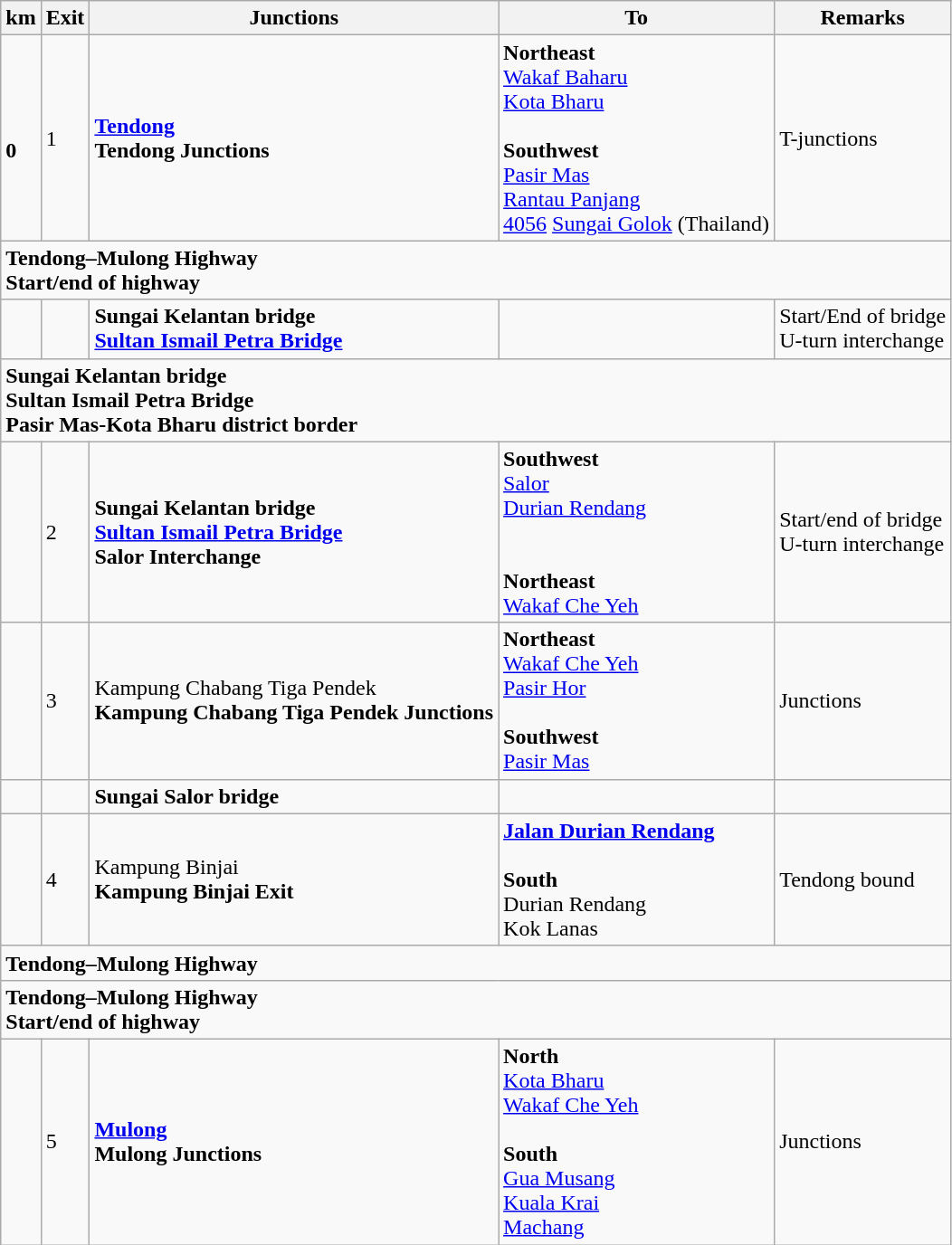<table class="wikitable">
<tr>
<th>km</th>
<th>Exit</th>
<th>Junctions</th>
<th>To</th>
<th>Remarks</th>
</tr>
<tr>
<td><br><strong>0</strong></td>
<td>1</td>
<td><strong><a href='#'>Tendong</a></strong><br><strong>Tendong Junctions</strong></td>
<td><strong>Northeast</strong><br>  <a href='#'>Wakaf Baharu</a><br>  <a href='#'>Kota Bharu</a><br><br><strong>Southwest</strong><br>  <a href='#'>Pasir Mas</a><br>  <a href='#'>Rantau Panjang</a><br><a href='#'>4056</a>  <a href='#'>Sungai Golok</a> (Thailand)</td>
<td>T-junctions</td>
</tr>
<tr>
<td style="width:600px" colspan="6" style="text-align:center; background:blue;"><strong><span> Tendong–Mulong Highway<br>Start/end of highway</span></strong></td>
</tr>
<tr>
<td></td>
<td></td>
<td><strong>Sungai Kelantan bridge</strong><br><strong><a href='#'>Sultan Ismail Petra Bridge</a></strong></td>
<td></td>
<td>Start/End of bridge<br>U-turn interchange</td>
</tr>
<tr>
<td style="width:600px" colspan="6" style="text-align:center; background:blue;"><strong><span>Sungai Kelantan bridge<br>Sultan Ismail Petra Bridge<br>Pasir Mas-Kota Bharu district border</span></strong></td>
</tr>
<tr>
<td></td>
<td>2</td>
<td><strong>Sungai Kelantan bridge</strong><br><strong><a href='#'>Sultan Ismail Petra Bridge</a></strong><br><strong>Salor Interchange</strong></td>
<td><strong>Southwest</strong><br> <a href='#'>Salor</a><br> <a href='#'>Durian Rendang</a><br> <br><br><strong>Northeast</strong><br> <a href='#'>Wakaf Che Yeh</a></td>
<td>Start/end of bridge<br>U-turn interchange</td>
</tr>
<tr>
<td></td>
<td>3</td>
<td>Kampung Chabang Tiga Pendek<br><strong>Kampung Chabang Tiga Pendek Junctions</strong></td>
<td><strong>Northeast</strong><br> <a href='#'>Wakaf Che Yeh</a><br> <a href='#'>Pasir Hor</a><br><br><strong>Southwest</strong><br> <a href='#'>Pasir Mas</a></td>
<td>Junctions</td>
</tr>
<tr>
<td></td>
<td></td>
<td><strong>Sungai Salor bridge</strong></td>
<td></td>
<td></td>
</tr>
<tr>
<td></td>
<td>4</td>
<td>Kampung Binjai<br><strong>Kampung Binjai Exit</strong></td>
<td> <strong><a href='#'>Jalan Durian Rendang</a></strong><br><br><strong>South</strong><br>Durian Rendang<br>Kok Lanas</td>
<td>Tendong bound</td>
</tr>
<tr>
<td style="width:600px" colspan="6" style="text-align:center; background:blue;"><strong><span>  Tendong–Mulong Highway</span></strong></td>
</tr>
<tr>
<td style="width:600px" colspan="6" style="text-align:center; background:blue;"><strong><span>  Tendong–Mulong Highway<br>Start/end of highway</span></strong></td>
</tr>
<tr>
<td></td>
<td>5</td>
<td><strong><a href='#'>Mulong</a></strong><br><strong>Mulong Junctions</strong></td>
<td><strong>North</strong><br> <a href='#'>Kota Bharu</a><br> <a href='#'>Wakaf Che Yeh</a><br><br><strong>South</strong><br> <a href='#'>Gua Musang</a><br> <a href='#'>Kuala Krai</a><br> <a href='#'>Machang</a></td>
<td>Junctions</td>
</tr>
</table>
